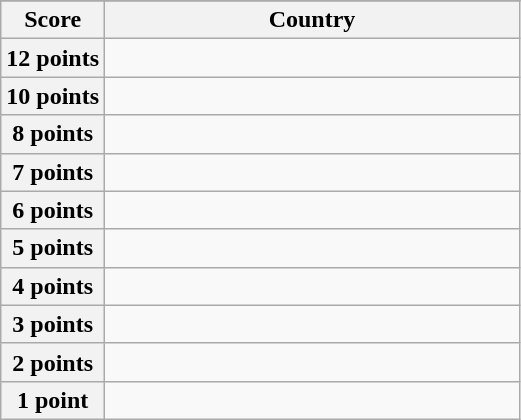<table class="wikitable">
<tr>
</tr>
<tr>
<th scope="col" width="20%">Score</th>
<th scope="col">Country</th>
</tr>
<tr>
<th scope="row">12 points</th>
<td></td>
</tr>
<tr>
<th scope="row">10 points</th>
<td></td>
</tr>
<tr>
<th scope="row">8 points</th>
<td></td>
</tr>
<tr>
<th scope="row">7 points</th>
<td></td>
</tr>
<tr>
<th scope="row">6 points</th>
<td></td>
</tr>
<tr>
<th scope="row">5 points</th>
<td></td>
</tr>
<tr>
<th scope="row">4 points</th>
<td></td>
</tr>
<tr>
<th scope="row">3 points</th>
<td></td>
</tr>
<tr>
<th scope="row">2 points</th>
<td></td>
</tr>
<tr>
<th scope="row">1 point</th>
<td></td>
</tr>
</table>
